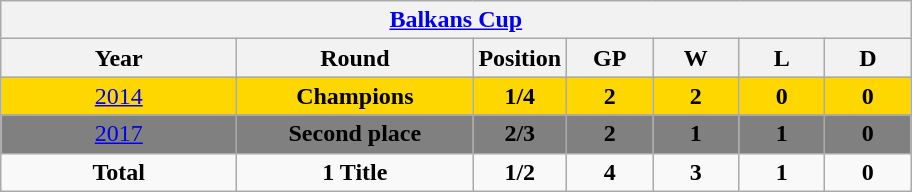<table class="wikitable" style="text-align: center;">
<tr>
<th colspan=9><a href='#'>Balkans Cup</a></th>
</tr>
<tr>
<th width=150>Year</th>
<th width=150>Round</th>
<th width=50>Position</th>
<th width=50>GP</th>
<th width=50>W</th>
<th width=50>L</th>
<th width=50>D</th>
</tr>
<tr style="background:Gold;">
<td> <a href='#'>2014</a></td>
<td><strong>Champions</strong></td>
<td><strong>1/4</strong></td>
<td><strong>2</strong></td>
<td><strong>2</strong></td>
<td><strong>0</strong></td>
<td><strong>0</strong></td>
</tr>
<tr>
</tr>
<tr style="background:Grey;">
<td> <a href='#'>2017</a></td>
<td><strong>Second place</strong></td>
<td><strong>2/3</strong></td>
<td><strong>2</strong></td>
<td><strong>1</strong></td>
<td><strong>1</strong></td>
<td><strong>0</strong></td>
</tr>
<tr>
<td><strong>Total</strong></td>
<td><strong>1 Title</strong></td>
<td><strong>1/2</strong></td>
<td><strong>4</strong></td>
<td><strong>3</strong></td>
<td><strong>1</strong></td>
<td><strong>0</strong></td>
</tr>
</table>
